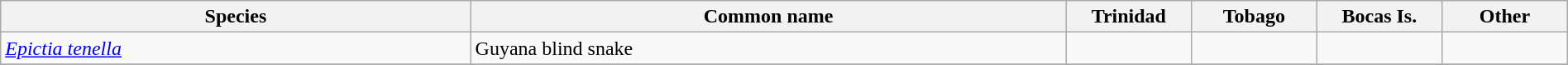<table width=100% class="wikitable">
<tr>
<th scope="col" width=30%>Species</th>
<th scope="col" width=38%>Common name</th>
<th scope="col" width=8%>Trinidad</th>
<th scope="col" width=8%>Tobago</th>
<th scope="col" width=8%>Bocas Is.</th>
<th scope="col" width=8%>Other</th>
</tr>
<tr>
<td><em><a href='#'>Epictia tenella</a></em></td>
<td>Guyana blind snake</td>
<td></td>
<td></td>
<td></td>
<td></td>
</tr>
<tr>
</tr>
</table>
